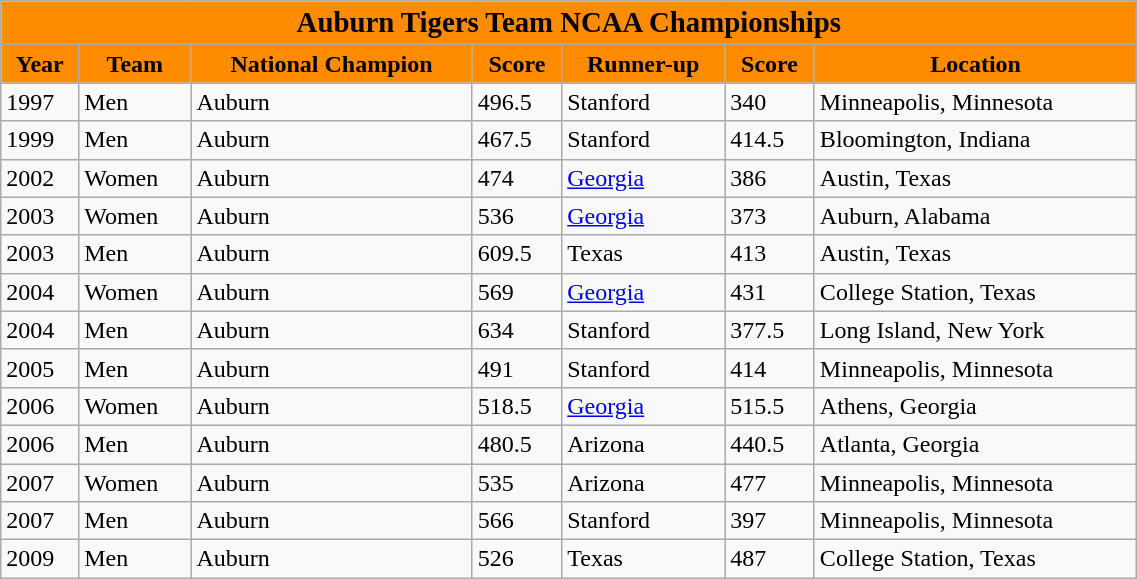<table class="wikitable" width=60%>
<tr>
<td colspan=7 align=center bgcolor="#FF8C00"><big><strong>Auburn Tigers Team NCAA Championships</strong></big></td>
</tr>
<tr>
<td align=center bgcolor="#FF8C00"><strong>Year</strong></td>
<td align=center bgcolor="#FF8C00"><strong>Team</strong></td>
<td align=center bgcolor="#FF8C00"><strong>National Champion</strong></td>
<td align=center bgcolor="#FF8C00"><strong>Score</strong></td>
<td align=center bgcolor="#FF8C00"><strong>Runner-up</strong></td>
<td align=center bgcolor="#FF8C00"><strong>Score</strong></td>
<td align=center bgcolor="#FF8C00"><strong>Location</strong></td>
</tr>
<tr>
<td>1997</td>
<td>Men</td>
<td>Auburn</td>
<td>496.5</td>
<td>Stanford</td>
<td>340</td>
<td>Minneapolis, Minnesota</td>
</tr>
<tr>
<td>1999</td>
<td>Men</td>
<td>Auburn</td>
<td>467.5</td>
<td>Stanford</td>
<td>414.5</td>
<td>Bloomington, Indiana</td>
</tr>
<tr>
<td>2002</td>
<td>Women</td>
<td>Auburn</td>
<td>474</td>
<td><a href='#'>Georgia</a></td>
<td>386</td>
<td>Austin, Texas</td>
</tr>
<tr>
<td>2003</td>
<td>Women</td>
<td>Auburn</td>
<td>536</td>
<td><a href='#'>Georgia</a></td>
<td>373</td>
<td>Auburn, Alabama</td>
</tr>
<tr>
<td>2003</td>
<td>Men</td>
<td>Auburn</td>
<td>609.5</td>
<td>Texas</td>
<td>413</td>
<td>Austin, Texas</td>
</tr>
<tr>
<td>2004</td>
<td>Women</td>
<td>Auburn</td>
<td>569</td>
<td><a href='#'>Georgia</a></td>
<td>431</td>
<td>College Station, Texas</td>
</tr>
<tr>
<td>2004</td>
<td>Men</td>
<td>Auburn</td>
<td>634</td>
<td>Stanford</td>
<td>377.5</td>
<td>Long Island, New York</td>
</tr>
<tr>
<td>2005</td>
<td>Men</td>
<td>Auburn</td>
<td>491</td>
<td>Stanford</td>
<td>414</td>
<td>Minneapolis, Minnesota</td>
</tr>
<tr>
<td>2006</td>
<td>Women</td>
<td>Auburn</td>
<td>518.5</td>
<td><a href='#'>Georgia</a></td>
<td>515.5</td>
<td>Athens, Georgia</td>
</tr>
<tr>
<td>2006</td>
<td>Men</td>
<td>Auburn</td>
<td>480.5</td>
<td>Arizona</td>
<td>440.5</td>
<td>Atlanta, Georgia</td>
</tr>
<tr>
<td>2007</td>
<td>Women</td>
<td>Auburn</td>
<td>535</td>
<td>Arizona</td>
<td>477</td>
<td>Minneapolis, Minnesota</td>
</tr>
<tr>
<td>2007</td>
<td>Men</td>
<td>Auburn</td>
<td>566</td>
<td>Stanford</td>
<td>397</td>
<td>Minneapolis, Minnesota</td>
</tr>
<tr>
<td>2009</td>
<td>Men</td>
<td>Auburn</td>
<td>526</td>
<td>Texas</td>
<td>487</td>
<td>College Station, Texas</td>
</tr>
</table>
